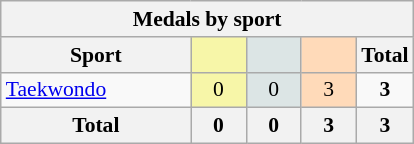<table class="wikitable" style="font-size:90%; text-align:center;">
<tr>
<th colspan=5>Medals by sport</th>
</tr>
<tr>
<th width=120>Sport</th>
<th scope="col" width=30 style="background:#F7F6A8;"></th>
<th scope="col" width=30 style="background:#DCE5E5;"></th>
<th scope="col" width=30 style="background:#FFDAB9;"></th>
<th width=30>Total</th>
</tr>
<tr>
<td align=left><a href='#'>Taekwondo</a></td>
<td style="background:#F7F6A8;">0</td>
<td style="background:#DCE5E5;">0</td>
<td style="background:#FFDAB9;">3</td>
<td><strong>3</strong></td>
</tr>
<tr class="sortbottom">
<th>Total</th>
<th>0</th>
<th>0</th>
<th>3</th>
<th>3</th>
</tr>
</table>
